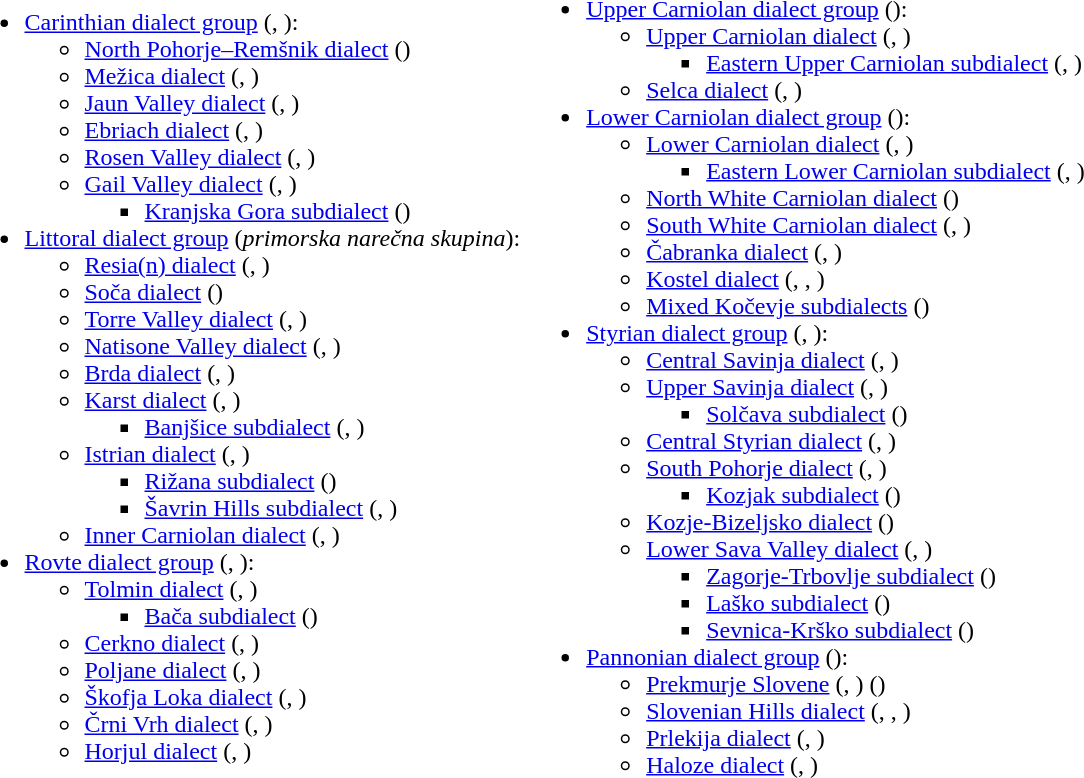<table>
<tr>
<th colspan="2"></th>
</tr>
<tr>
<td><br><ul><li><a href='#'>Carinthian dialect group</a> (, ):<ul><li><a href='#'>North Pohorje–Remšnik dialect</a> ()  </li><li><a href='#'>Mežica dialect</a> (, ) </li><li><a href='#'>Jaun Valley dialect</a> (, )  </li><li><a href='#'>Ebriach dialect</a> (, ) </li><li><a href='#'>Rosen Valley dialect</a> (, ) </li><li><a href='#'>Gail Valley dialect</a> (, )   <ul><li><a href='#'>Kranjska Gora subdialect</a> () </li></ul></li></ul></li><li><a href='#'>Littoral dialect group</a> (<em>primorska narečna skupina</em>):<ul><li><a href='#'>Resia(n) dialect</a> (, ) </li><li><a href='#'>Soča dialect</a> () </li><li><a href='#'>Torre Valley dialect</a> (, )  </li><li><a href='#'>Natisone Valley dialect</a> (, )  </li><li><a href='#'>Brda dialect</a> (, )  </li><li><a href='#'>Karst dialect</a> (, )  <ul><li><a href='#'>Banjšice subdialect</a> (, ) </li></ul></li><li><a href='#'>Istrian dialect</a> (, )   <ul><li><a href='#'>Rižana subdialect</a> ()  </li><li><a href='#'>Šavrin Hills subdialect</a> (, )  </li></ul></li><li><a href='#'>Inner Carniolan dialect</a> (, )  </li></ul></li><li><a href='#'>Rovte dialect group</a> (, ):<ul><li><a href='#'>Tolmin dialect</a> (, ) <ul><li><a href='#'>Bača subdialect</a> () </li></ul></li><li><a href='#'>Cerkno dialect</a> (, ) </li><li><a href='#'>Poljane dialect</a> (, )</li><li><a href='#'>Škofja Loka dialect</a> (, ) </li><li><a href='#'>Črni Vrh dialect</a> (, ) </li><li><a href='#'>Horjul dialect</a> (, ) </li></ul></li></ul></td>
<td><br><ul><li><a href='#'>Upper Carniolan dialect group</a> ():<ul><li><a href='#'>Upper Carniolan dialect</a> (, ) <ul><li><a href='#'>Eastern Upper Carniolan subdialect</a> (, ) </li></ul></li><li><a href='#'>Selca dialect</a> (, ) </li></ul></li><li><a href='#'>Lower Carniolan dialect group</a> ():<ul><li><a href='#'>Lower Carniolan dialect</a> (, ) <ul><li><a href='#'>Eastern Lower Carniolan subdialect</a> (, ) </li></ul></li><li><a href='#'>North White Carniolan dialect</a> () </li><li><a href='#'>South White Carniolan dialect</a> (, ) </li><li><a href='#'>Čabranka dialect</a> (, )  </li><li><a href='#'>Kostel dialect</a> (, , )  </li><li><a href='#'>Mixed Kočevje subdialects</a> () </li></ul></li><li><a href='#'>Styrian dialect group</a> (, ):<ul><li><a href='#'>Central Savinja dialect</a> (, ) </li><li><a href='#'>Upper Savinja dialect</a> (, ) <ul><li><a href='#'>Solčava subdialect</a> () </li></ul></li><li><a href='#'>Central Styrian dialect</a> (, )  </li><li><a href='#'>South Pohorje dialect</a> (, )  <ul><li><a href='#'>Kozjak subdialect</a> ()  </li></ul></li><li><a href='#'>Kozje-Bizeljsko dialect</a> ()  </li><li><a href='#'>Lower Sava Valley dialect</a> (, ) <ul><li><a href='#'>Zagorje-Trbovlje subdialect</a> () </li><li><a href='#'>Laško subdialect</a> () </li><li><a href='#'>Sevnica-Krško subdialect</a> () </li></ul></li></ul></li><li><a href='#'>Pannonian dialect group</a> ():<ul><li><a href='#'>Prekmurje Slovene</a> (, )    ()</li><li><a href='#'>Slovenian Hills dialect</a> (, , ) </li><li><a href='#'>Prlekija dialect</a> (, )  </li><li><a href='#'>Haloze dialect</a> (, ) </li></ul></li></ul></td>
</tr>
</table>
